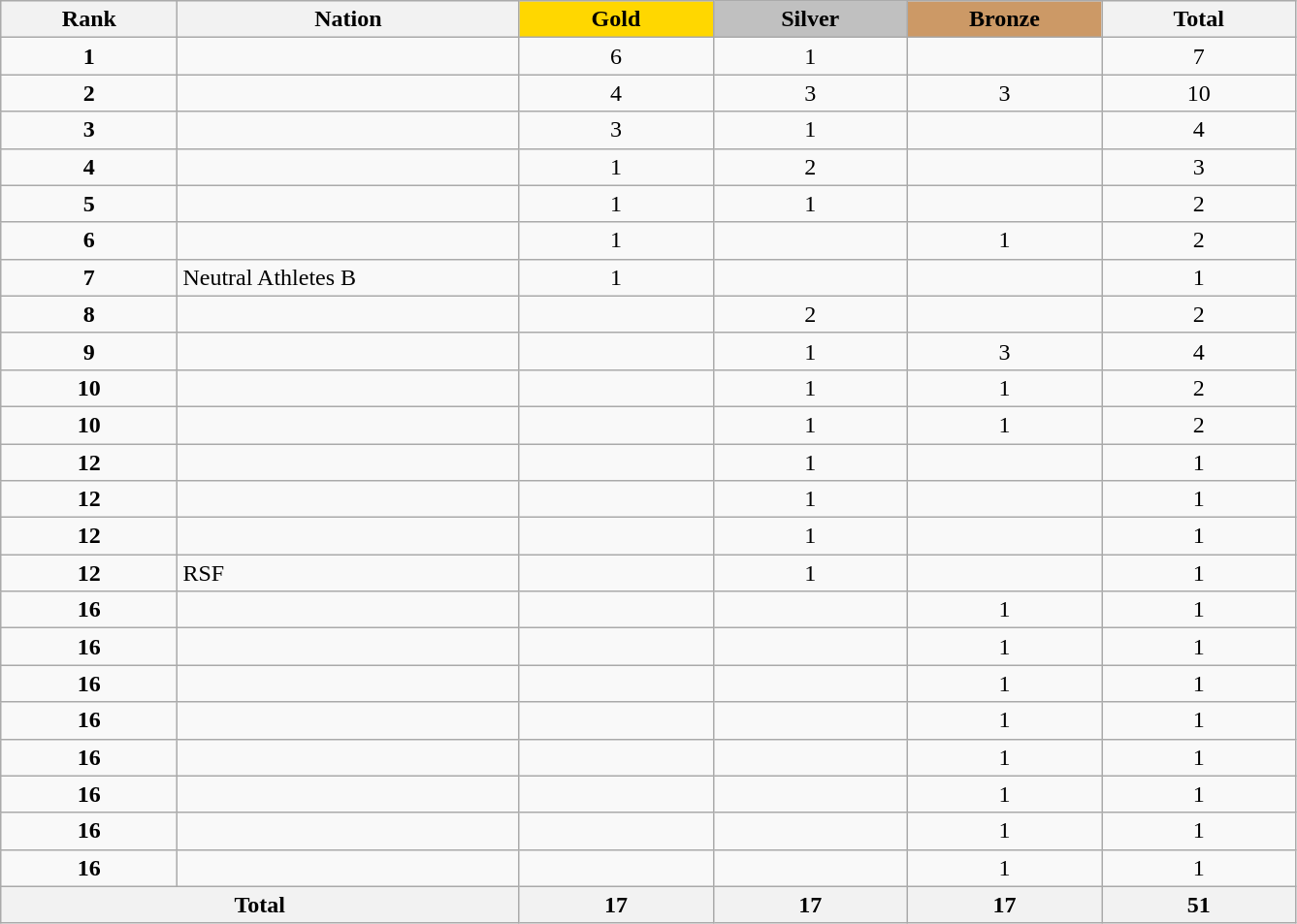<table class="wikitable collapsible autocollapse plainrowheaders" width=70.5% style="text-align:center;">
<tr style="background-color:#EDEDED;">
<th width=100px class="hintergrundfarbe5">Rank</th>
<th width=200px class="hintergrundfarbe6">Nation</th>
<th style="background:    gold; width:15%">Gold</th>
<th style="background:  silver; width:15%">Silver</th>
<th style="background: #CC9966; width:15%">Bronze</th>
<th class="hintergrundfarbe6" style="width:15%">Total</th>
</tr>
<tr>
<td><strong>1</strong></td>
<td align=left></td>
<td>6</td>
<td>1</td>
<td></td>
<td>7</td>
</tr>
<tr>
<td><strong>2</strong></td>
<td align=left></td>
<td>4</td>
<td>3</td>
<td>3</td>
<td>10</td>
</tr>
<tr>
<td><strong>3</strong></td>
<td align=left></td>
<td>3</td>
<td>1</td>
<td></td>
<td>4</td>
</tr>
<tr>
<td><strong>4</strong></td>
<td align=left></td>
<td>1</td>
<td>2</td>
<td></td>
<td>3</td>
</tr>
<tr>
<td><strong>5</strong></td>
<td align=left></td>
<td>1</td>
<td>1</td>
<td></td>
<td>2</td>
</tr>
<tr>
<td><strong>6</strong></td>
<td align=left></td>
<td>1</td>
<td></td>
<td>1</td>
<td>2</td>
</tr>
<tr>
<td><strong>7</strong></td>
<td align=left> Neutral Athletes B</td>
<td>1</td>
<td></td>
<td></td>
<td>1</td>
</tr>
<tr>
<td><strong>8</strong></td>
<td align=left></td>
<td></td>
<td>2</td>
<td></td>
<td>2</td>
</tr>
<tr>
<td><strong>9</strong></td>
<td align=left></td>
<td></td>
<td>1</td>
<td>3</td>
<td>4</td>
</tr>
<tr>
<td><strong>10</strong></td>
<td align=left></td>
<td></td>
<td>1</td>
<td>1</td>
<td>2</td>
</tr>
<tr>
<td><strong>10</strong></td>
<td align=left></td>
<td></td>
<td>1</td>
<td>1</td>
<td>2</td>
</tr>
<tr>
<td><strong>12</strong></td>
<td align=left></td>
<td></td>
<td>1</td>
<td></td>
<td>1</td>
</tr>
<tr>
<td><strong>12</strong></td>
<td align=left></td>
<td></td>
<td>1</td>
<td></td>
<td>1</td>
</tr>
<tr>
<td><strong>12</strong></td>
<td align=left></td>
<td></td>
<td>1</td>
<td></td>
<td>1</td>
</tr>
<tr>
<td><strong>12</strong></td>
<td align=left>RSF</td>
<td></td>
<td>1</td>
<td></td>
<td>1</td>
</tr>
<tr>
<td><strong>16</strong></td>
<td align=left></td>
<td></td>
<td></td>
<td>1</td>
<td>1</td>
</tr>
<tr>
<td><strong>16</strong></td>
<td align=left></td>
<td></td>
<td></td>
<td>1</td>
<td>1</td>
</tr>
<tr>
<td><strong>16</strong></td>
<td align=left></td>
<td></td>
<td></td>
<td>1</td>
<td>1</td>
</tr>
<tr>
<td><strong>16</strong></td>
<td align=left></td>
<td></td>
<td></td>
<td>1</td>
<td>1</td>
</tr>
<tr>
<td><strong>16</strong></td>
<td align=left></td>
<td></td>
<td></td>
<td>1</td>
<td>1</td>
</tr>
<tr>
<td><strong>16</strong></td>
<td align=left></td>
<td></td>
<td></td>
<td>1</td>
<td>1</td>
</tr>
<tr>
<td><strong>16</strong></td>
<td align=left></td>
<td></td>
<td></td>
<td>1</td>
<td>1</td>
</tr>
<tr>
<td><strong>16</strong></td>
<td align=left></td>
<td></td>
<td></td>
<td>1</td>
<td>1</td>
</tr>
<tr>
<th colspan=2>Total</th>
<th>17</th>
<th>17</th>
<th>17</th>
<th>51</th>
</tr>
</table>
